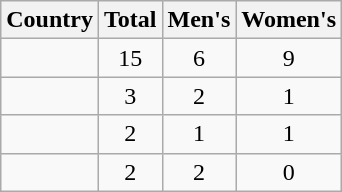<table class="wikitable sortable" style="text-align:center">
<tr>
<th>Country</th>
<th>Total</th>
<th>Men's</th>
<th>Women's</th>
</tr>
<tr>
<td align="left"></td>
<td>15</td>
<td>6</td>
<td>9</td>
</tr>
<tr>
<td align="left"></td>
<td>3</td>
<td>2</td>
<td>1</td>
</tr>
<tr>
<td align="left"></td>
<td>2</td>
<td>1</td>
<td>1</td>
</tr>
<tr>
<td align="left"></td>
<td>2</td>
<td>2</td>
<td>0</td>
</tr>
</table>
